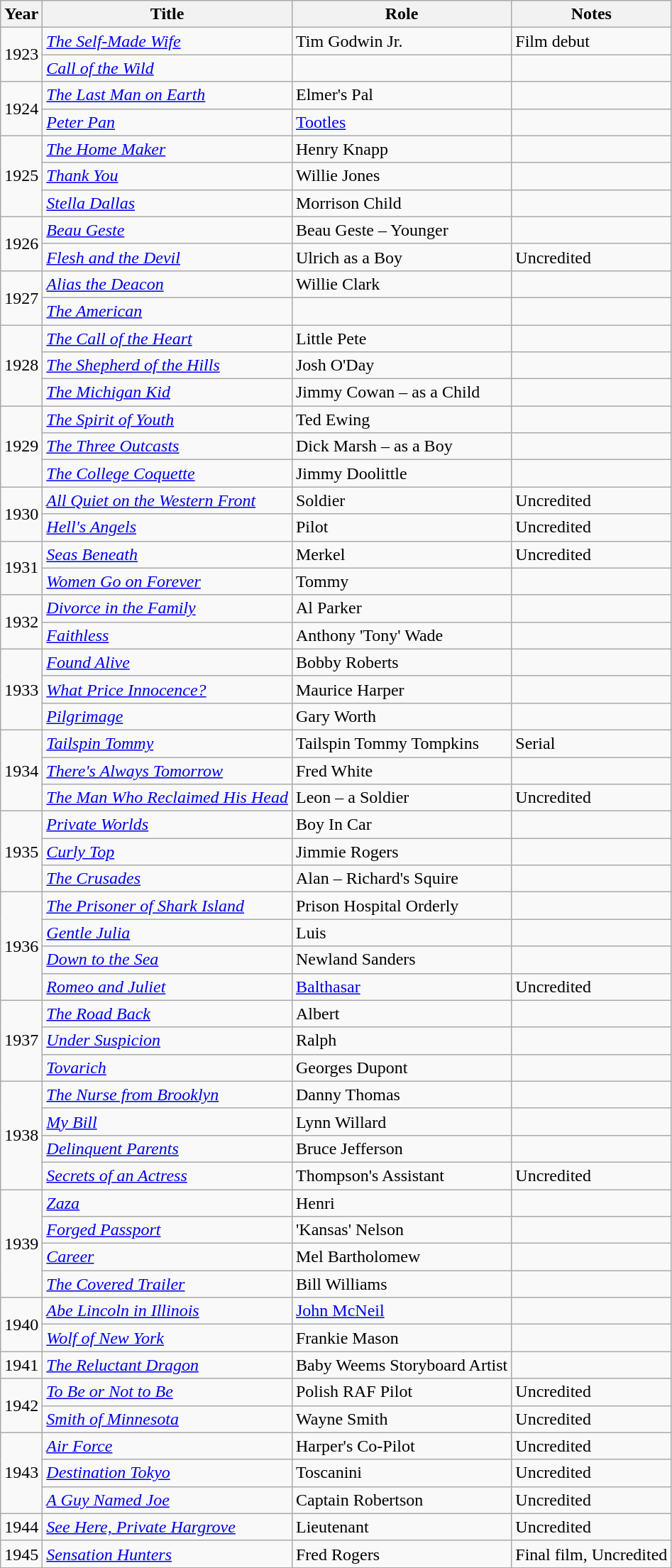<table class="wikitable">
<tr>
<th>Year</th>
<th>Title</th>
<th>Role</th>
<th>Notes</th>
</tr>
<tr>
<td rowspan=2>1923</td>
<td><em><a href='#'>The Self-Made Wife</a></em></td>
<td>Tim Godwin Jr.</td>
<td>Film debut</td>
</tr>
<tr>
<td><em><a href='#'>Call of the Wild</a></em></td>
<td></td>
<td></td>
</tr>
<tr>
<td rowspan=2>1924</td>
<td><em><a href='#'>The Last Man on Earth</a></em></td>
<td>Elmer's Pal</td>
<td></td>
</tr>
<tr>
<td><em><a href='#'>Peter Pan</a></em></td>
<td><a href='#'>Tootles</a></td>
<td></td>
</tr>
<tr>
<td rowspan=3>1925</td>
<td><em><a href='#'>The Home Maker</a></em></td>
<td>Henry Knapp</td>
<td></td>
</tr>
<tr>
<td><em><a href='#'>Thank You</a></em></td>
<td>Willie Jones</td>
<td></td>
</tr>
<tr>
<td><em><a href='#'>Stella Dallas</a></em></td>
<td>Morrison Child</td>
<td></td>
</tr>
<tr>
<td rowspan=2>1926</td>
<td><em><a href='#'>Beau Geste</a></em></td>
<td>Beau Geste – Younger</td>
<td></td>
</tr>
<tr>
<td><em><a href='#'>Flesh and the Devil</a></em></td>
<td>Ulrich as a Boy</td>
<td>Uncredited</td>
</tr>
<tr>
<td rowspan=2>1927</td>
<td><em><a href='#'>Alias the Deacon</a></em></td>
<td>Willie Clark</td>
<td></td>
</tr>
<tr>
<td><em><a href='#'>The American</a></em></td>
<td></td>
<td></td>
</tr>
<tr>
<td rowspan=3>1928</td>
<td><em><a href='#'>The Call of the Heart</a></em></td>
<td>Little Pete</td>
<td></td>
</tr>
<tr>
<td><em><a href='#'>The Shepherd of the Hills</a></em></td>
<td>Josh O'Day</td>
<td></td>
</tr>
<tr>
<td><em><a href='#'>The Michigan Kid</a></em></td>
<td>Jimmy Cowan – as a Child</td>
<td></td>
</tr>
<tr>
<td rowspan=3>1929</td>
<td><em><a href='#'>The Spirit of Youth</a></em></td>
<td>Ted Ewing</td>
<td></td>
</tr>
<tr>
<td><em><a href='#'>The Three Outcasts</a></em></td>
<td>Dick Marsh – as a Boy</td>
<td></td>
</tr>
<tr>
<td><em><a href='#'>The College Coquette</a></em></td>
<td>Jimmy Doolittle</td>
<td></td>
</tr>
<tr>
<td rowspan=2>1930</td>
<td><em><a href='#'>All Quiet on the Western Front</a></em></td>
<td>Soldier</td>
<td>Uncredited</td>
</tr>
<tr>
<td><em><a href='#'>Hell's Angels</a></em></td>
<td>Pilot</td>
<td>Uncredited</td>
</tr>
<tr>
<td rowspan=2>1931</td>
<td><em><a href='#'>Seas Beneath</a></em></td>
<td>Merkel</td>
<td>Uncredited</td>
</tr>
<tr>
<td><em><a href='#'>Women Go on Forever</a></em></td>
<td>Tommy</td>
<td></td>
</tr>
<tr>
<td rowspan=2>1932</td>
<td><em><a href='#'>Divorce in the Family</a></em></td>
<td>Al Parker</td>
<td></td>
</tr>
<tr>
<td><em><a href='#'>Faithless</a></em></td>
<td>Anthony 'Tony' Wade</td>
<td></td>
</tr>
<tr>
<td rowspan=3>1933</td>
<td><em><a href='#'>Found Alive</a></em></td>
<td>Bobby Roberts</td>
<td></td>
</tr>
<tr>
<td><em><a href='#'>What Price Innocence?</a></em></td>
<td>Maurice Harper</td>
<td></td>
</tr>
<tr>
<td><em><a href='#'>Pilgrimage</a></em></td>
<td>Gary Worth</td>
<td></td>
</tr>
<tr>
<td rowspan=3>1934</td>
<td><em><a href='#'>Tailspin Tommy</a></em></td>
<td>Tailspin Tommy Tompkins</td>
<td>Serial</td>
</tr>
<tr>
<td><em><a href='#'>There's Always Tomorrow</a></em></td>
<td>Fred White</td>
<td></td>
</tr>
<tr>
<td><em><a href='#'>The Man Who Reclaimed His Head</a></em></td>
<td>Leon – a Soldier</td>
<td>Uncredited</td>
</tr>
<tr>
<td rowspan=3>1935</td>
<td><em><a href='#'>Private Worlds</a></em></td>
<td>Boy In Car</td>
<td></td>
</tr>
<tr>
<td><em><a href='#'>Curly Top</a></em></td>
<td>Jimmie Rogers</td>
<td></td>
</tr>
<tr>
<td><em><a href='#'>The Crusades</a></em></td>
<td>Alan – Richard's Squire</td>
<td></td>
</tr>
<tr>
<td rowspan=4>1936</td>
<td><em><a href='#'>The Prisoner of Shark Island</a></em></td>
<td>Prison Hospital Orderly</td>
<td></td>
</tr>
<tr>
<td><em><a href='#'>Gentle Julia</a></em></td>
<td>Luis</td>
<td></td>
</tr>
<tr>
<td><em><a href='#'>Down to the Sea</a></em></td>
<td>Newland Sanders</td>
<td></td>
</tr>
<tr>
<td><em><a href='#'>Romeo and Juliet</a></em></td>
<td><a href='#'>Balthasar</a></td>
<td>Uncredited</td>
</tr>
<tr>
<td rowspan=3>1937</td>
<td><em><a href='#'>The Road Back</a></em></td>
<td>Albert</td>
<td></td>
</tr>
<tr>
<td><em><a href='#'>Under Suspicion</a></em></td>
<td>Ralph</td>
<td></td>
</tr>
<tr>
<td><em><a href='#'>Tovarich</a></em></td>
<td>Georges Dupont</td>
<td></td>
</tr>
<tr>
<td rowspan=4>1938</td>
<td><em><a href='#'>The Nurse from Brooklyn</a></em></td>
<td>Danny Thomas</td>
<td></td>
</tr>
<tr>
<td><em><a href='#'>My Bill</a></em></td>
<td>Lynn Willard</td>
<td></td>
</tr>
<tr>
<td><em><a href='#'>Delinquent Parents</a></em></td>
<td>Bruce Jefferson</td>
<td></td>
</tr>
<tr>
<td><em><a href='#'>Secrets of an Actress</a></em></td>
<td>Thompson's Assistant</td>
<td>Uncredited</td>
</tr>
<tr>
<td rowspan=4>1939</td>
<td><em><a href='#'>Zaza</a></em></td>
<td>Henri</td>
<td></td>
</tr>
<tr>
<td><em><a href='#'>Forged Passport</a></em></td>
<td>'Kansas' Nelson</td>
<td></td>
</tr>
<tr>
<td><em><a href='#'>Career</a></em></td>
<td>Mel Bartholomew</td>
<td></td>
</tr>
<tr>
<td><em><a href='#'>The Covered Trailer</a></em></td>
<td>Bill Williams</td>
<td></td>
</tr>
<tr>
<td rowspan=2>1940</td>
<td><em><a href='#'>Abe Lincoln in Illinois</a></em></td>
<td><a href='#'>John McNeil</a></td>
<td></td>
</tr>
<tr>
<td><em><a href='#'>Wolf of New York</a></em></td>
<td>Frankie Mason</td>
<td></td>
</tr>
<tr>
<td>1941</td>
<td><em><a href='#'>The Reluctant Dragon</a></em></td>
<td>Baby Weems Storyboard Artist</td>
<td></td>
</tr>
<tr>
<td rowspan=2>1942</td>
<td><em><a href='#'>To Be or Not to Be</a></em></td>
<td>Polish RAF Pilot</td>
<td>Uncredited</td>
</tr>
<tr>
<td><em><a href='#'>Smith of Minnesota</a></em></td>
<td>Wayne Smith</td>
<td>Uncredited</td>
</tr>
<tr>
<td rowspan=3>1943</td>
<td><em><a href='#'>Air Force</a></em></td>
<td>Harper's Co-Pilot</td>
<td>Uncredited</td>
</tr>
<tr>
<td><em><a href='#'>Destination Tokyo</a></em></td>
<td>Toscanini</td>
<td>Uncredited</td>
</tr>
<tr>
<td><em><a href='#'>A Guy Named Joe</a></em></td>
<td>Captain Robertson</td>
<td>Uncredited</td>
</tr>
<tr>
<td>1944</td>
<td><em><a href='#'>See Here, Private Hargrove</a></em></td>
<td>Lieutenant</td>
<td>Uncredited</td>
</tr>
<tr>
<td>1945</td>
<td><em><a href='#'>Sensation Hunters</a></em></td>
<td>Fred Rogers</td>
<td>Final film, Uncredited</td>
</tr>
<tr>
</tr>
</table>
